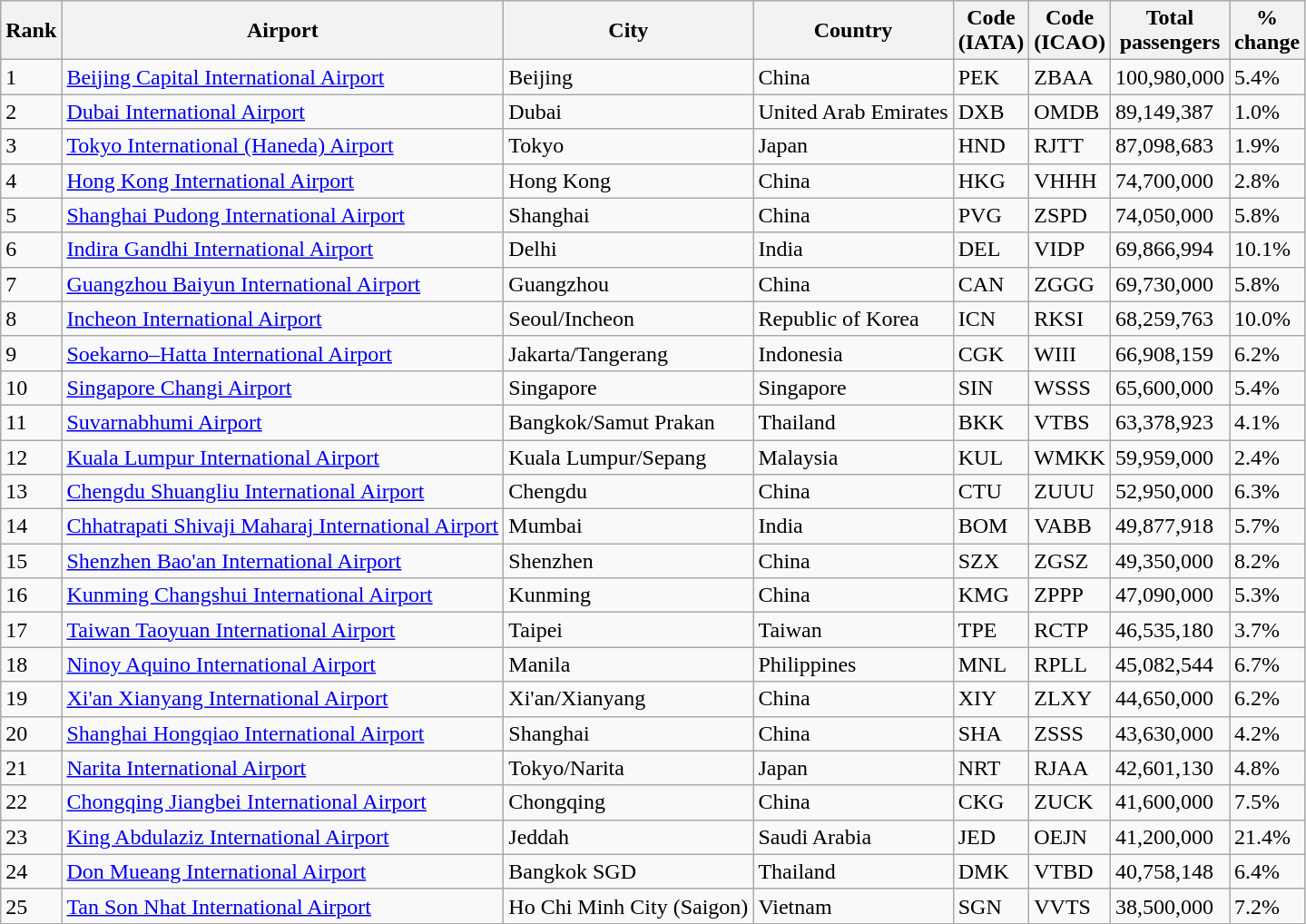<table class="wikitable sortable"  width= align=>
<tr style="background:lightgrey;">
<th>Rank</th>
<th>Airport</th>
<th>City</th>
<th>Country</th>
<th>Code<br>(IATA)</th>
<th>Code<br>(ICAO)</th>
<th>Total<br>passengers</th>
<th>%<br>change</th>
</tr>
<tr>
<td>1</td>
<td> <a href='#'>Beijing Capital International Airport</a></td>
<td>Beijing</td>
<td>China</td>
<td>PEK</td>
<td>ZBAA</td>
<td>100,980,000</td>
<td>5.4%</td>
</tr>
<tr>
<td>2</td>
<td> <a href='#'>Dubai International Airport</a></td>
<td>Dubai</td>
<td>United Arab Emirates</td>
<td>DXB</td>
<td>OMDB</td>
<td>89,149,387</td>
<td>1.0%</td>
</tr>
<tr>
<td>3</td>
<td> <a href='#'>Tokyo International (Haneda) Airport</a></td>
<td>Tokyo</td>
<td>Japan</td>
<td>HND</td>
<td>RJTT</td>
<td>87,098,683</td>
<td>1.9%</td>
</tr>
<tr>
<td>4</td>
<td> <a href='#'>Hong Kong International Airport</a></td>
<td>Hong Kong</td>
<td>China</td>
<td>HKG</td>
<td>VHHH</td>
<td>74,700,000</td>
<td>2.8%</td>
</tr>
<tr>
<td>5</td>
<td> <a href='#'>Shanghai Pudong International Airport</a></td>
<td>Shanghai</td>
<td>China</td>
<td>PVG</td>
<td>ZSPD</td>
<td>74,050,000</td>
<td>5.8%</td>
</tr>
<tr>
<td>6</td>
<td> <a href='#'>Indira Gandhi International Airport</a></td>
<td>Delhi</td>
<td>India</td>
<td>DEL</td>
<td>VIDP</td>
<td>69,866,994</td>
<td>10.1%</td>
</tr>
<tr>
<td>7</td>
<td> <a href='#'>Guangzhou Baiyun International Airport</a></td>
<td>Guangzhou</td>
<td>China</td>
<td>CAN</td>
<td>ZGGG</td>
<td>69,730,000</td>
<td>5.8%</td>
</tr>
<tr>
<td>8</td>
<td> <a href='#'>Incheon International Airport</a></td>
<td>Seoul/Incheon</td>
<td>Republic of Korea</td>
<td>ICN</td>
<td>RKSI</td>
<td>68,259,763</td>
<td>10.0%</td>
</tr>
<tr>
<td>9</td>
<td> <a href='#'>Soekarno–Hatta International Airport</a></td>
<td>Jakarta/Tangerang</td>
<td>Indonesia</td>
<td>CGK</td>
<td>WIII</td>
<td>66,908,159</td>
<td>6.2%</td>
</tr>
<tr>
<td>10</td>
<td> <a href='#'>Singapore Changi Airport</a></td>
<td>Singapore</td>
<td>Singapore</td>
<td>SIN</td>
<td>WSSS</td>
<td>65,600,000</td>
<td>5.4%</td>
</tr>
<tr>
<td>11</td>
<td> <a href='#'>Suvarnabhumi Airport</a></td>
<td>Bangkok/Samut Prakan</td>
<td>Thailand</td>
<td>BKK</td>
<td>VTBS</td>
<td>63,378,923</td>
<td>4.1%</td>
</tr>
<tr>
<td>12</td>
<td> <a href='#'>Kuala Lumpur International Airport</a></td>
<td>Kuala Lumpur/Sepang</td>
<td>Malaysia</td>
<td>KUL</td>
<td>WMKK</td>
<td>59,959,000</td>
<td>2.4%</td>
</tr>
<tr>
<td>13</td>
<td> <a href='#'>Chengdu Shuangliu International Airport</a></td>
<td>Chengdu</td>
<td>China</td>
<td>CTU</td>
<td>ZUUU</td>
<td>52,950,000</td>
<td>6.3%</td>
</tr>
<tr>
<td>14</td>
<td> <a href='#'>Chhatrapati Shivaji Maharaj International Airport</a></td>
<td>Mumbai</td>
<td>India</td>
<td>BOM</td>
<td>VABB</td>
<td>49,877,918</td>
<td>5.7%</td>
</tr>
<tr>
<td>15</td>
<td> <a href='#'>Shenzhen Bao'an International Airport</a></td>
<td>Shenzhen</td>
<td>China</td>
<td>SZX</td>
<td>ZGSZ</td>
<td>49,350,000</td>
<td>8.2%</td>
</tr>
<tr>
<td>16</td>
<td> <a href='#'>Kunming Changshui International Airport</a></td>
<td>Kunming</td>
<td>China</td>
<td>KMG</td>
<td>ZPPP</td>
<td>47,090,000</td>
<td>5.3%</td>
</tr>
<tr>
<td>17</td>
<td> <a href='#'>Taiwan Taoyuan International Airport</a></td>
<td>Taipei</td>
<td>Taiwan</td>
<td>TPE</td>
<td>RCTP</td>
<td>46,535,180</td>
<td>3.7%</td>
</tr>
<tr>
<td>18</td>
<td> <a href='#'>Ninoy Aquino International Airport</a></td>
<td>Manila</td>
<td>Philippines</td>
<td>MNL</td>
<td>RPLL</td>
<td>45,082,544</td>
<td>6.7%</td>
</tr>
<tr>
<td>19</td>
<td> <a href='#'>Xi'an Xianyang International Airport</a></td>
<td>Xi'an/Xianyang</td>
<td>China</td>
<td>XIY</td>
<td>ZLXY</td>
<td>44,650,000</td>
<td>6.2%</td>
</tr>
<tr>
<td>20</td>
<td> <a href='#'>Shanghai Hongqiao International Airport</a></td>
<td>Shanghai</td>
<td>China</td>
<td>SHA</td>
<td>ZSSS</td>
<td>43,630,000</td>
<td>4.2%</td>
</tr>
<tr>
<td>21</td>
<td> <a href='#'>Narita International Airport</a></td>
<td>Tokyo/Narita</td>
<td>Japan</td>
<td>NRT</td>
<td>RJAA</td>
<td>42,601,130</td>
<td>4.8%</td>
</tr>
<tr>
<td>22</td>
<td> <a href='#'>Chongqing Jiangbei International Airport</a></td>
<td>Chongqing</td>
<td>China</td>
<td>CKG</td>
<td>ZUCK</td>
<td>41,600,000</td>
<td>7.5%</td>
</tr>
<tr>
<td>23</td>
<td> <a href='#'>King Abdulaziz International Airport</a></td>
<td>Jeddah</td>
<td>Saudi Arabia</td>
<td>JED</td>
<td>OEJN</td>
<td>41,200,000</td>
<td>21.4%</td>
</tr>
<tr>
<td>24</td>
<td> <a href='#'>Don Mueang International Airport</a></td>
<td>Bangkok SGD</td>
<td>Thailand</td>
<td>DMK</td>
<td>VTBD</td>
<td>40,758,148</td>
<td>6.4%</td>
</tr>
<tr>
<td>25</td>
<td> <a href='#'>Tan Son Nhat International Airport</a></td>
<td>Ho Chi Minh City (Saigon)</td>
<td>Vietnam</td>
<td>SGN</td>
<td>VVTS</td>
<td>38,500,000</td>
<td>7.2%</td>
</tr>
</table>
